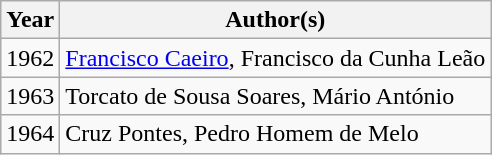<table class="wikitable sortable mw-collapsible mw-collapsed">
<tr>
<th>Year</th>
<th>Author(s)</th>
</tr>
<tr>
<td>1962</td>
<td><a href='#'>Francisco Caeiro</a>, Francisco da Cunha Leão</td>
</tr>
<tr>
<td>1963</td>
<td>Torcato de Sousa Soares, Mário António</td>
</tr>
<tr>
<td>1964</td>
<td>Cruz Pontes, Pedro Homem de Melo</td>
</tr>
</table>
